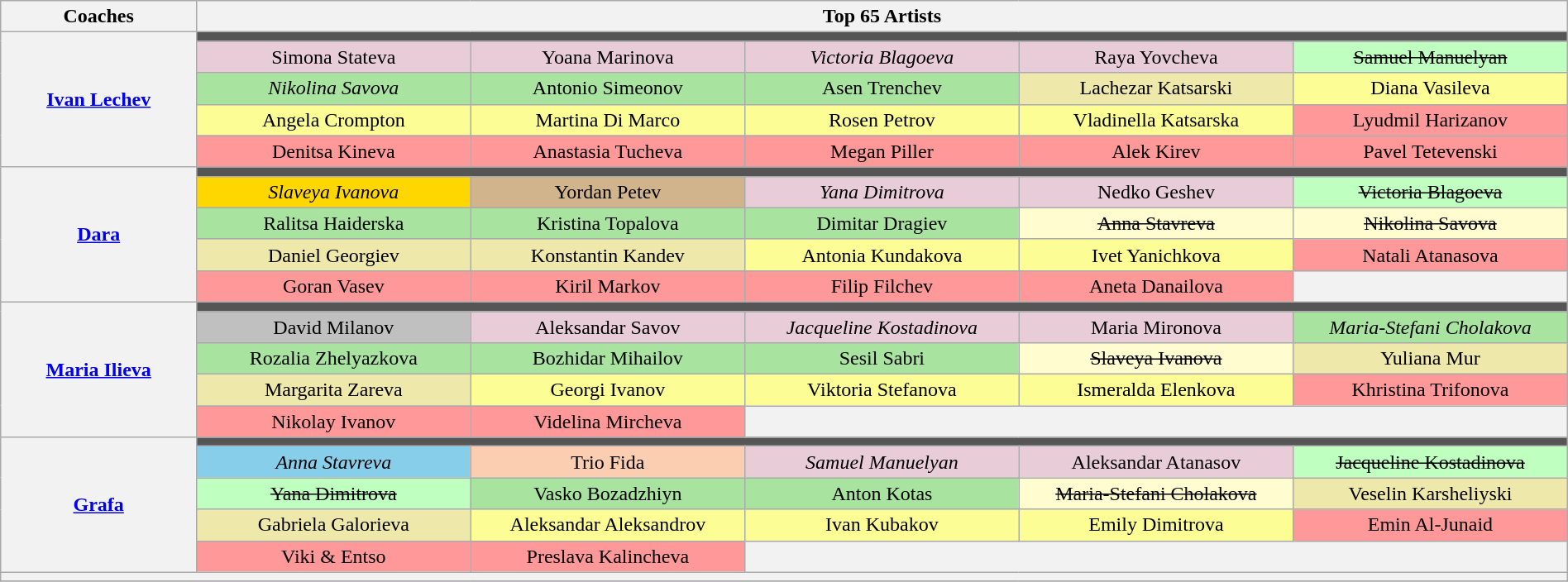<table class="wikitable" style="text-align:center; width:100%">
<tr>
<th scope="col" width="10%">Coaches</th>
<th scope="col" width="100%" colspan="5">Top 65 Artists</th>
</tr>
<tr>
<th rowspan="5"><a href='#'>Ivan Lechev</a></th>
<td colspan="6" style="background:#555555"></td>
</tr>
<tr>
<td style ="background:#E8CCD7">Simona Stateva</td>
<td style ="background:#E8CCD7">Yoana Marinova</td>
<td style ="background:#E8CCD7"><em>Victoria Blagoeva</em></td>
<td style ="background:#E8CCD7">Raya Yovcheva</td>
<td style="background:#BFFFC0"><s>Samuel Manuelyan</s></td>
</tr>
<tr>
<td style="background:#A8E4A0"><em>Nikolina Savova</em></td>
<td style="background:#A8E4A0">Antonio Simeonov</td>
<td style="background:#A8E4A0">Asen Trenchev</td>
<td style="background: palegoldenrod">Lachezar Katsarski</td>
<td style="background:#FDFD96">Diana Vasileva</td>
</tr>
<tr>
<td style="background:#FDFD96">Angela Crompton</td>
<td style="background:#FDFD96">Martina Di Marco</td>
<td style="background:#FDFD96">Rosen Petrov</td>
<td style="background:#FDFD96">Vladinella Katsarska</td>
<td style="background:#ff9999">Lyudmil Harizanov</td>
</tr>
<tr>
<td style="background:#ff9999">Denitsa Kineva</td>
<td style="background:#ff9999">Anastasia Tucheva</td>
<td style="background:#ff9999">Megan Piller</td>
<td style="background:#ff9999">Alek Kirev</td>
<td style="background:#ff9999">Pavel Tetevenski</td>
</tr>
<tr>
<th rowspan="5"><a href='#'>Dara</a></th>
<td colspan="6" style="background:#555555"></td>
</tr>
<tr>
<td style ="background:gold"><em>Slaveya Ivanova</em></td>
<td style ="background:tan">Yordan Petev</td>
<td style ="background:#E8CCD7"><em>Yana Dimitrova</em></td>
<td style="background:#E8CCD7">Nedko Geshev</td>
<td style="background:#BFFFC0"><s>Victoria Blagoeva</s></td>
</tr>
<tr>
<td style="background:#A8E4A0">Ralitsa Haiderska</td>
<td style="background:#A8E4A0">Kristina Topalova</td>
<td style="background:#A8E4A0">Dimitar Dragiev</td>
<td style="background:#FFFDD0"><s>Anna Stavreva</s></td>
<td style="background:#FFFDD0"><s>Nikolina Savova</s></td>
</tr>
<tr>
<td style="background: palegoldenrod">Daniel Georgiev</td>
<td style="background: palegoldenrod">Konstantin Kandev</td>
<td style="background:#FDFD96">Antonia Kundakova</td>
<td style="background:#FDFD96">Ivet Yanichkova</td>
<td style="background:#ff9999">Natali Atanasova</td>
</tr>
<tr>
<td style="background:#ff9999">Goran Vasev</td>
<td style="background:#ff9999">Kiril Markov</td>
<td style="background:#ff9999">Filip Filchev</td>
<td style="background:#ff9999">Aneta Danailova</td>
<th></th>
</tr>
<tr>
<th rowspan="5"><a href='#'>Maria Ilieva</a></th>
<td colspan="6" style="background:#555555"></td>
</tr>
<tr>
<td style ="background:silver">David Milanov</td>
<td style ="background:#E8CCD7">Aleksandar Savov</td>
<td style ="background:#E8CCD7"><em>Jacqueline Kostadinova</em></td>
<td style="background:#E8CCD7">Maria Mironova</td>
<td style="background:#A8E4A0"><em>Maria-Stefani Cholakova</em></td>
</tr>
<tr>
<td style="background:#A8E4A0">Rozalia Zhelyazkova</td>
<td style="background:#A8E4A0">Bozhidar Mihailov</td>
<td style="background:#A8E4A0">Sesil Sabri</td>
<td style="background:#FFFDD0"><s>Slaveya Ivanova</s></td>
<td style="background: palegoldenrod">Yuliana Mur</td>
</tr>
<tr>
<td style="background: palegoldenrod">Margarita Zareva</td>
<td style="background:#FDFD96">Georgi Ivanov</td>
<td style="background:#FDFD96">Viktoria Stefanova</td>
<td style="background:#FDFD96">Ismeralda Elenkova</td>
<td style="background:#ff9999">Khristina Trifonova</td>
</tr>
<tr>
<td style="background:#ff9999">Nikolay Ivanov</td>
<td style="background:#ff9999">Videlina Mircheva</td>
<th colspan=3></th>
</tr>
<tr>
<th rowspan="5"><a href='#'>Grafa</a></th>
<td colspan="6" style="background:#555555"></td>
</tr>
<tr>
<td style ="background:skyblue"><em>Anna Stavreva</em></td>
<td style ="background:#fbceb1">Trio Fida</td>
<td style ="background:#E8CCD7"><em>Samuel Manuelyan</em></td>
<td style="background:#E8CCD7">Aleksandar Atanasov</td>
<td style="background:#BFFFC0"><s>Jacqueline Kostadinova</s></td>
</tr>
<tr>
<td style="background:#BFFFC0"><s>Yana Dimitrova</s></td>
<td style="background:#A8E4A0">Vasko Bozadzhiyn</td>
<td style="background:#A8E4A0">Anton Kotas</td>
<td style="background:#FFFDD0"><s>Maria-Stefani Cholakova</s></td>
<td style="background: palegoldenrod">Veselin Karsheliyski</td>
</tr>
<tr>
<td style="background: palegoldenrod">Gabriela Galorieva</td>
<td style="background:#FDFD96">Aleksandar Aleksandrov</td>
<td style="background:#FDFD96"; width=14%">Ivan Kubakov</td>
<td style="background:#FDFD96"; width=14%">Emily Dimitrova</td>
<td style="background:#ff9999"; width=14%">Emin Al-Junaid</td>
</tr>
<tr>
<td style="background:#ff9999"; width=14%">Viki & Entso</td>
<td style="background:#ff9999"; width=14%">Preslava Kalincheva</td>
<th colspan=3></th>
</tr>
<tr>
<th colspan="7" style="font-size:90%; line-height:12px;"></th>
</tr>
<tr>
</tr>
</table>
